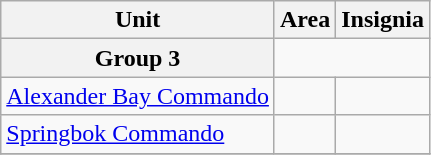<table class="wikitable">
<tr>
<th>Unit</th>
<th>Area</th>
<th>Insignia</th>
</tr>
<tr>
<th>Group 3</th>
</tr>
<tr>
<td><a href='#'>Alexander Bay Commando</a></td>
<td></td>
<td></td>
</tr>
<tr>
<td><a href='#'>Springbok Commando</a></td>
<td></td>
<td></td>
</tr>
<tr>
</tr>
</table>
